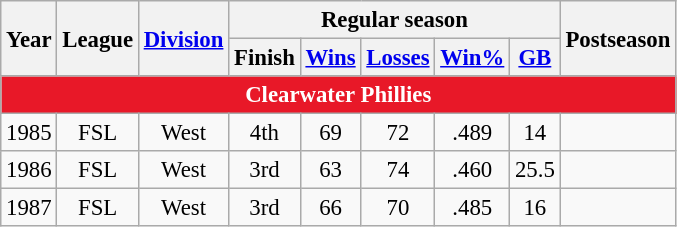<table class="wikitable" style="text-align:center; font-size:95%">
<tr>
<th rowspan=2>Year</th>
<th rowspan=2>League</th>
<th rowspan=2><a href='#'>Division</a></th>
<th colspan=5>Regular season</th>
<th rowspan=2>Postseason</th>
</tr>
<tr>
<th>Finish</th>
<th><a href='#'>Wins</a></th>
<th><a href='#'>Losses</a></th>
<th><a href='#'>Win%</a></th>
<th><a href='#'>GB</a></th>
</tr>
<tr>
<td align="center" colspan="9" style="background:#E81828; color:#FFFFFF"><strong>Clearwater Phillies</strong></td>
</tr>
<tr>
<td>1985</td>
<td>FSL</td>
<td>West</td>
<td>4th</td>
<td>69</td>
<td>72</td>
<td>.489</td>
<td>14</td>
<td></td>
</tr>
<tr>
<td>1986</td>
<td>FSL</td>
<td>West</td>
<td>3rd</td>
<td>63</td>
<td>74</td>
<td>.460</td>
<td>25.5</td>
<td></td>
</tr>
<tr>
<td>1987</td>
<td>FSL</td>
<td>West</td>
<td>3rd</td>
<td>66</td>
<td>70</td>
<td>.485</td>
<td>16</td>
<td></td>
</tr>
</table>
